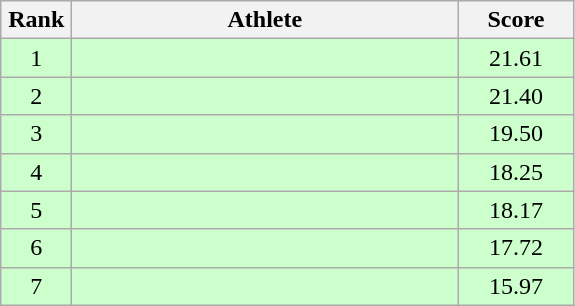<table class=wikitable style="text-align:center">
<tr>
<th width=40>Rank</th>
<th width=250>Athlete</th>
<th width=70>Score</th>
</tr>
<tr bgcolor="ccffcc">
<td>1</td>
<td align=left></td>
<td>21.61</td>
</tr>
<tr bgcolor="ccffcc">
<td>2</td>
<td align=left></td>
<td>21.40</td>
</tr>
<tr bgcolor="ccffcc">
<td>3</td>
<td align=left></td>
<td>19.50</td>
</tr>
<tr bgcolor="ccffcc">
<td>4</td>
<td align=left></td>
<td>18.25</td>
</tr>
<tr bgcolor="ccffcc">
<td>5</td>
<td align=left></td>
<td>18.17</td>
</tr>
<tr bgcolor="ccffcc">
<td>6</td>
<td align=left></td>
<td>17.72</td>
</tr>
<tr bgcolor="ccffcc">
<td>7</td>
<td align=left></td>
<td>15.97</td>
</tr>
</table>
